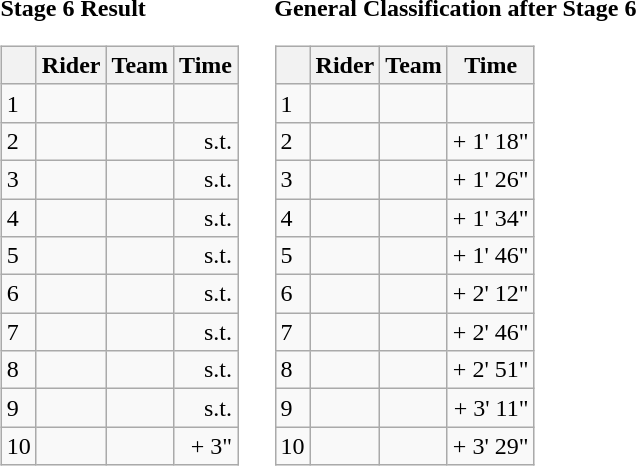<table>
<tr>
<td><strong>Stage 6 Result</strong><br><table class="wikitable">
<tr>
<th></th>
<th>Rider</th>
<th>Team</th>
<th>Time</th>
</tr>
<tr>
<td>1</td>
<td></td>
<td></td>
<td align="right"></td>
</tr>
<tr>
<td>2</td>
<td></td>
<td></td>
<td align="right">s.t.</td>
</tr>
<tr>
<td>3</td>
<td></td>
<td></td>
<td align="right">s.t.</td>
</tr>
<tr>
<td>4</td>
<td></td>
<td></td>
<td align="right">s.t.</td>
</tr>
<tr>
<td>5</td>
<td></td>
<td></td>
<td align="right">s.t.</td>
</tr>
<tr>
<td>6</td>
<td></td>
<td></td>
<td align="right">s.t.</td>
</tr>
<tr>
<td>7</td>
<td></td>
<td></td>
<td align="right">s.t.</td>
</tr>
<tr>
<td>8</td>
<td></td>
<td></td>
<td align="right">s.t.</td>
</tr>
<tr>
<td>9</td>
<td></td>
<td></td>
<td align="right">s.t.</td>
</tr>
<tr>
<td>10</td>
<td></td>
<td></td>
<td align="right">+ 3"</td>
</tr>
</table>
</td>
<td></td>
<td><strong>General Classification after Stage 6</strong><br><table class="wikitable">
<tr>
<th></th>
<th>Rider</th>
<th>Team</th>
<th>Time</th>
</tr>
<tr>
<td>1</td>
<td> </td>
<td></td>
<td align="right"></td>
</tr>
<tr>
<td>2</td>
<td></td>
<td></td>
<td align="right">+ 1' 18"</td>
</tr>
<tr>
<td>3</td>
<td></td>
<td></td>
<td align="right">+ 1' 26"</td>
</tr>
<tr>
<td>4</td>
<td></td>
<td></td>
<td align="right">+ 1' 34"</td>
</tr>
<tr>
<td>5</td>
<td></td>
<td></td>
<td align="right">+ 1' 46"</td>
</tr>
<tr>
<td>6</td>
<td></td>
<td></td>
<td align="right">+ 2' 12"</td>
</tr>
<tr>
<td>7</td>
<td></td>
<td></td>
<td align="right">+ 2' 46"</td>
</tr>
<tr>
<td>8</td>
<td></td>
<td></td>
<td align="right">+ 2' 51"</td>
</tr>
<tr>
<td>9</td>
<td></td>
<td></td>
<td align="right">+ 3' 11"</td>
</tr>
<tr>
<td>10</td>
<td></td>
<td></td>
<td align="right">+ 3' 29"</td>
</tr>
</table>
</td>
</tr>
</table>
